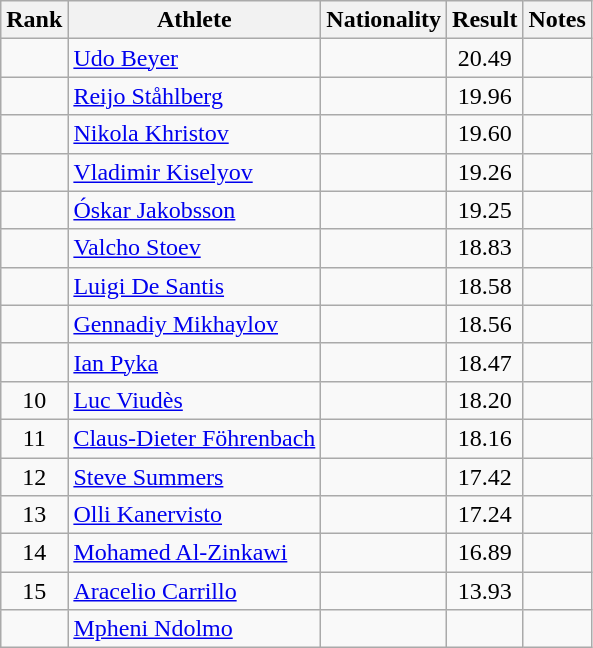<table class="wikitable sortable" style="text-align:center">
<tr>
<th>Rank</th>
<th>Athlete</th>
<th>Nationality</th>
<th>Result</th>
<th>Notes</th>
</tr>
<tr>
<td></td>
<td align=left><a href='#'>Udo Beyer</a></td>
<td align=left></td>
<td>20.49</td>
<td></td>
</tr>
<tr>
<td></td>
<td align=left><a href='#'>Reijo Ståhlberg</a></td>
<td align=left></td>
<td>19.96</td>
<td></td>
</tr>
<tr>
<td></td>
<td align=left><a href='#'>Nikola Khristov</a></td>
<td align=left></td>
<td>19.60</td>
<td></td>
</tr>
<tr>
<td></td>
<td align=left><a href='#'>Vladimir Kiselyov</a></td>
<td align=left></td>
<td>19.26</td>
<td></td>
</tr>
<tr>
<td></td>
<td align=left><a href='#'>Óskar Jakobsson</a></td>
<td align=left></td>
<td>19.25</td>
<td></td>
</tr>
<tr>
<td></td>
<td align=left><a href='#'>Valcho Stoev</a></td>
<td align=left></td>
<td>18.83</td>
<td></td>
</tr>
<tr>
<td></td>
<td align=left><a href='#'>Luigi De Santis</a></td>
<td align=left></td>
<td>18.58</td>
<td></td>
</tr>
<tr>
<td></td>
<td align=left><a href='#'>Gennadiy Mikhaylov</a></td>
<td align=left></td>
<td>18.56</td>
<td></td>
</tr>
<tr>
<td></td>
<td align=left><a href='#'>Ian Pyka</a></td>
<td align=left></td>
<td>18.47</td>
<td></td>
</tr>
<tr>
<td>10</td>
<td align=left><a href='#'>Luc Viudès</a></td>
<td align=left></td>
<td>18.20</td>
<td></td>
</tr>
<tr>
<td>11</td>
<td align=left><a href='#'>Claus-Dieter Föhrenbach</a></td>
<td align=left></td>
<td>18.16</td>
<td></td>
</tr>
<tr>
<td>12</td>
<td align=left><a href='#'>Steve Summers</a></td>
<td align=left></td>
<td>17.42</td>
<td></td>
</tr>
<tr>
<td>13</td>
<td align=left><a href='#'>Olli Kanervisto</a></td>
<td align=left></td>
<td>17.24</td>
<td></td>
</tr>
<tr>
<td>14</td>
<td align=left><a href='#'>Mohamed Al-Zinkawi</a></td>
<td align=left></td>
<td>16.89</td>
<td></td>
</tr>
<tr>
<td>15</td>
<td align=left><a href='#'>Aracelio Carrillo</a></td>
<td align=left></td>
<td>13.93</td>
<td></td>
</tr>
<tr>
<td></td>
<td align=left><a href='#'>Mpheni Ndolmo</a></td>
<td align=left></td>
<td></td>
<td></td>
</tr>
</table>
